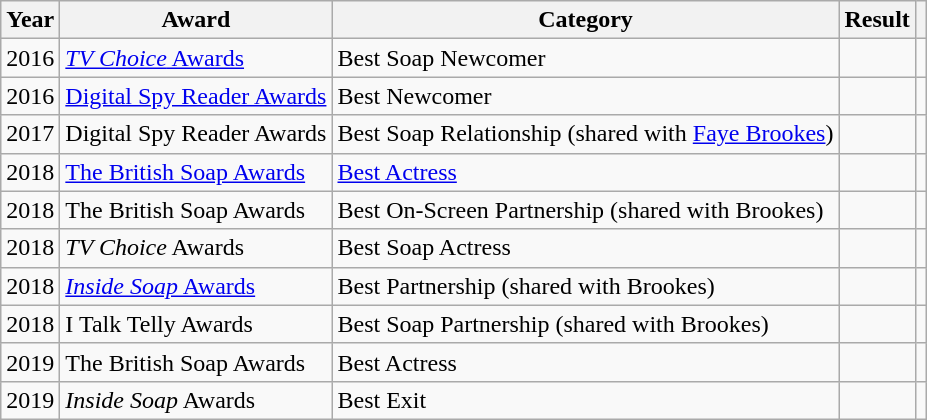<table class="wikitable sortable">
<tr>
<th>Year</th>
<th>Award</th>
<th>Category</th>
<th>Result</th>
<th scope=col class=unsortable></th>
</tr>
<tr>
<td>2016</td>
<td><a href='#'><em>TV Choice</em> Awards</a></td>
<td>Best Soap Newcomer</td>
<td></td>
<td align="center"></td>
</tr>
<tr>
<td>2016</td>
<td><a href='#'>Digital Spy Reader Awards</a></td>
<td>Best Newcomer</td>
<td></td>
<td align="center"></td>
</tr>
<tr>
<td>2017</td>
<td>Digital Spy Reader Awards</td>
<td>Best Soap Relationship (shared with <a href='#'>Faye Brookes</a>)</td>
<td></td>
<td align="center"></td>
</tr>
<tr>
<td>2018</td>
<td><a href='#'>The British Soap Awards</a></td>
<td><a href='#'>Best Actress</a></td>
<td></td>
<td align="center"></td>
</tr>
<tr>
<td>2018</td>
<td>The British Soap Awards</td>
<td>Best On-Screen Partnership (shared with Brookes)</td>
<td></td>
<td align="center"></td>
</tr>
<tr>
<td>2018</td>
<td><em>TV Choice</em> Awards</td>
<td>Best Soap Actress</td>
<td></td>
<td align="center"></td>
</tr>
<tr>
<td>2018</td>
<td><a href='#'><em>Inside Soap</em> Awards</a></td>
<td>Best Partnership (shared with Brookes)</td>
<td></td>
<td align="center"></td>
</tr>
<tr>
<td>2018</td>
<td>I Talk Telly Awards</td>
<td>Best Soap Partnership (shared with Brookes)</td>
<td></td>
<td align="center"></td>
</tr>
<tr>
<td>2019</td>
<td>The British Soap Awards</td>
<td>Best Actress</td>
<td></td>
<td align="center"></td>
</tr>
<tr>
<td>2019</td>
<td><em>Inside Soap</em> Awards</td>
<td>Best Exit</td>
<td></td>
<td align="center"></td>
</tr>
</table>
